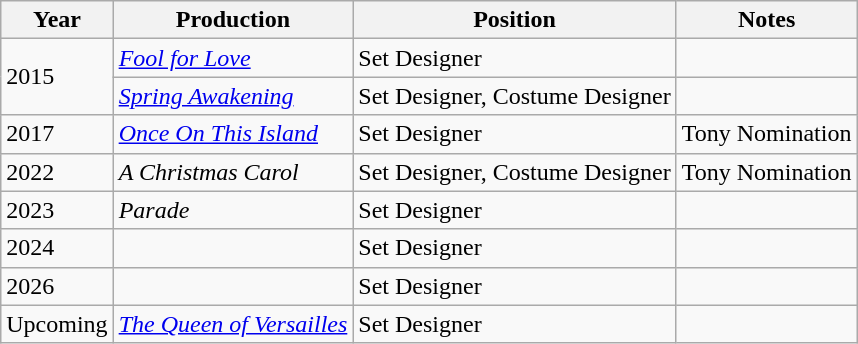<table class="wikitable">
<tr>
<th>Year</th>
<th>Production</th>
<th>Position</th>
<th>Notes</th>
</tr>
<tr>
<td rowspan="2">2015</td>
<td><em><a href='#'>Fool for Love</a></em></td>
<td>Set Designer</td>
<td></td>
</tr>
<tr>
<td><em><a href='#'>Spring Awakening</a></em></td>
<td>Set Designer, Costume Designer</td>
<td></td>
</tr>
<tr>
<td>2017</td>
<td><em><a href='#'>Once On This Island</a></em></td>
<td>Set Designer</td>
<td>Tony Nomination</td>
</tr>
<tr>
<td>2022</td>
<td><em>A Christmas Carol</em></td>
<td>Set Designer, Costume Designer</td>
<td>Tony Nomination</td>
</tr>
<tr>
<td>2023</td>
<td><em>Parade</em></td>
<td>Set Designer</td>
<td></td>
</tr>
<tr>
<td>2024</td>
<td><em></em></td>
<td>Set Designer</td>
<td></td>
</tr>
<tr>
<td>2026</td>
<td><em></em></td>
<td>Set Designer</td>
<td></td>
</tr>
<tr>
<td>Upcoming</td>
<td><em><a href='#'>The Queen of Versailles</a></em></td>
<td>Set Designer</td>
<td></td>
</tr>
</table>
